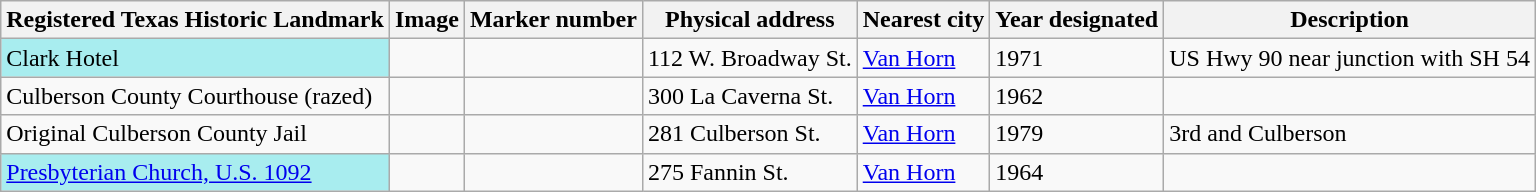<table class="wikitable sortable">
<tr>
<th>Registered Texas Historic Landmark</th>
<th>Image</th>
<th>Marker number</th>
<th>Physical address</th>
<th>Nearest city</th>
<th>Year designated</th>
<th>Description</th>
</tr>
<tr>
<td style="background: #A8EDEF">Clark Hotel</td>
<td></td>
<td></td>
<td>112 W. Broadway St.<br></td>
<td><a href='#'>Van Horn</a></td>
<td>1971</td>
<td>US Hwy 90 near junction with SH 54</td>
</tr>
<tr>
<td>Culberson County Courthouse (razed)</td>
<td></td>
<td></td>
<td>300 La Caverna St.<br></td>
<td><a href='#'>Van Horn</a></td>
<td>1962</td>
<td></td>
</tr>
<tr>
<td>Original Culberson County Jail</td>
<td></td>
<td></td>
<td>281 Culberson St.<br></td>
<td><a href='#'>Van Horn</a></td>
<td>1979</td>
<td>3rd and Culberson</td>
</tr>
<tr>
<td style="background: #A8EDEF"><a href='#'>Presbyterian Church, U.S. 1092</a></td>
<td></td>
<td></td>
<td>275 Fannin St.<br></td>
<td><a href='#'>Van Horn</a></td>
<td>1964</td>
<td></td>
</tr>
</table>
